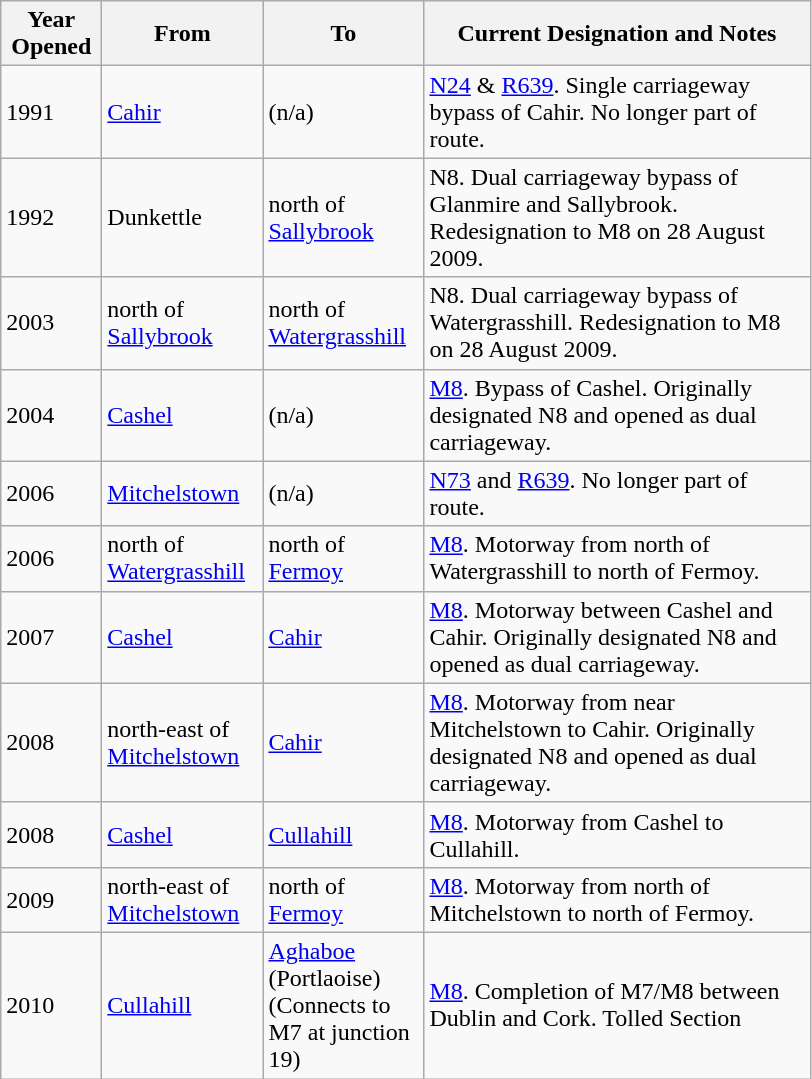<table class="wikitable">
<tr>
<th style="width:60px">Year Opened</th>
<th style="width:100px">From</th>
<th style="width:100px">To</th>
<th style="width:250px">Current Designation and Notes</th>
</tr>
<tr>
<td>1991</td>
<td><a href='#'>Cahir</a></td>
<td>(n/a)</td>
<td><a href='#'>N24</a> & <a href='#'>R639</a>. Single carriageway bypass of Cahir. No longer part of route.</td>
</tr>
<tr>
<td>1992</td>
<td>Dunkettle</td>
<td>north of <a href='#'>Sallybrook</a></td>
<td>N8. Dual carriageway bypass of Glanmire and Sallybrook. Redesignation to M8 on 28 August 2009.</td>
</tr>
<tr>
<td>2003</td>
<td>north of <a href='#'>Sallybrook</a></td>
<td>north of <a href='#'>Watergrasshill</a></td>
<td>N8. Dual carriageway bypass of Watergrasshill. Redesignation to M8 on 28 August 2009.</td>
</tr>
<tr>
<td>2004</td>
<td><a href='#'>Cashel</a></td>
<td>(n/a)</td>
<td><a href='#'>M8</a>. Bypass of Cashel. Originally designated N8 and opened as dual carriageway.</td>
</tr>
<tr>
<td>2006</td>
<td><a href='#'>Mitchelstown</a></td>
<td>(n/a)</td>
<td><a href='#'>N73</a> and <a href='#'>R639</a>. No longer part of route.</td>
</tr>
<tr>
<td>2006</td>
<td>north of <a href='#'>Watergrasshill</a></td>
<td>north of <a href='#'>Fermoy</a></td>
<td><a href='#'>M8</a>. Motorway from north of Watergrasshill to north of Fermoy.</td>
</tr>
<tr>
<td>2007</td>
<td><a href='#'>Cashel</a></td>
<td><a href='#'>Cahir</a></td>
<td><a href='#'>M8</a>. Motorway between Cashel and Cahir. Originally designated N8 and opened as dual carriageway.</td>
</tr>
<tr>
<td>2008</td>
<td>north-east of <a href='#'>Mitchelstown</a></td>
<td><a href='#'>Cahir</a></td>
<td><a href='#'>M8</a>. Motorway from near Mitchelstown to Cahir. Originally designated N8 and opened as dual carriageway.</td>
</tr>
<tr>
<td>2008</td>
<td><a href='#'>Cashel</a></td>
<td><a href='#'>Cullahill</a></td>
<td><a href='#'>M8</a>. Motorway from Cashel to Cullahill.</td>
</tr>
<tr>
<td>2009</td>
<td>north-east of <a href='#'>Mitchelstown</a></td>
<td>north of <a href='#'>Fermoy</a></td>
<td><a href='#'>M8</a>. Motorway from north of Mitchelstown to north of Fermoy.</td>
</tr>
<tr>
<td>2010</td>
<td><a href='#'>Cullahill</a></td>
<td><a href='#'>Aghaboe</a> (Portlaoise) (Connects to M7 at junction 19)</td>
<td><a href='#'>M8</a>. Completion of M7/M8 between Dublin and Cork. Tolled Section</td>
</tr>
</table>
